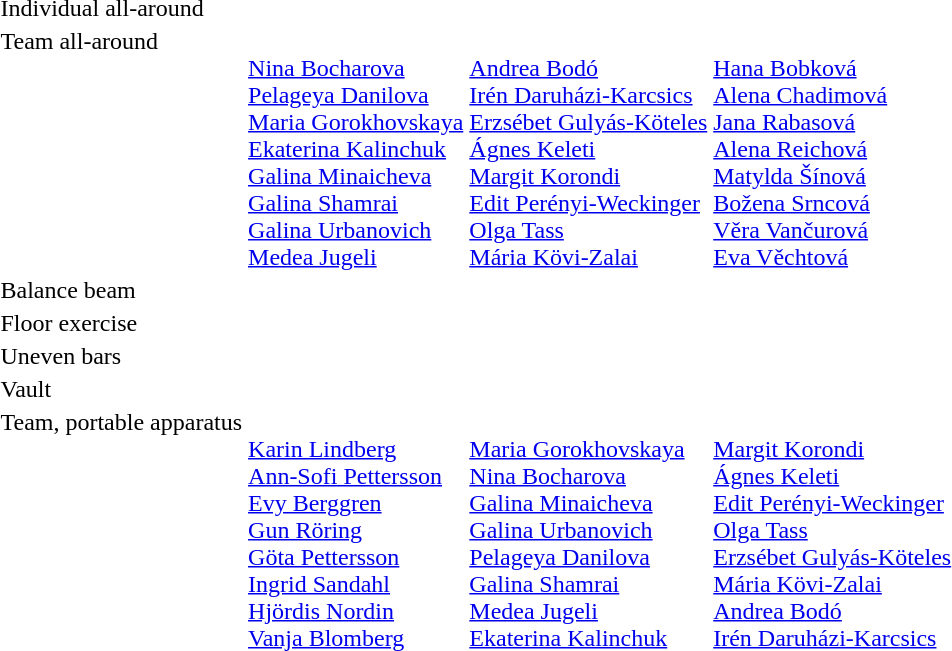<table>
<tr valign="top">
<td>Individual all-around<br></td>
<td></td>
<td></td>
<td></td>
</tr>
<tr valign="top">
<td>Team all-around<br></td>
<td><br><a href='#'>Nina Bocharova</a><br><a href='#'>Pelageya Danilova</a> <br><a href='#'>Maria Gorokhovskaya</a><br><a href='#'>Ekaterina Kalinchuk</a><br><a href='#'>Galina Minaicheva</a><br><a href='#'>Galina Shamrai</a><br><a href='#'>Galina Urbanovich</a><br><a href='#'>Medea Jugeli</a></td>
<td><br><a href='#'>Andrea Bodó</a><br><a href='#'>Irén Daruházi-Karcsics</a><br><a href='#'>Erzsébet Gulyás-Köteles</a><br><a href='#'>Ágnes Keleti</a><br><a href='#'>Margit Korondi</a> <br><a href='#'>Edit Perényi-Weckinger</a><br><a href='#'>Olga Tass</a> <br><a href='#'>Mária Kövi-Zalai</a></td>
<td><br><a href='#'>Hana Bobková</a><br><a href='#'>Alena Chadimová</a><br><a href='#'>Jana Rabasová</a> <br><a href='#'>Alena Reichová</a><br><a href='#'>Matylda Šínová</a> <br><a href='#'>Božena Srncová</a><br><a href='#'>Věra Vančurová</a> <br><a href='#'>Eva Věchtová</a></td>
</tr>
<tr>
<td>Balance beam<br></td>
<td></td>
<td></td>
<td></td>
</tr>
<tr>
<td>Floor exercise <br></td>
<td></td>
<td></td>
<td></td>
</tr>
<tr>
<td>Uneven bars<br></td>
<td></td>
<td></td>
<td></td>
</tr>
<tr>
<td>Vault<br></td>
<td></td>
<td></td>
<td></td>
</tr>
<tr valign="top">
<td>Team, portable apparatus<br></td>
<td><br><a href='#'>Karin Lindberg</a><br><a href='#'>Ann-Sofi Pettersson</a><br><a href='#'>Evy Berggren</a><br><a href='#'>Gun Röring</a><br><a href='#'>Göta Pettersson</a><br><a href='#'>Ingrid Sandahl</a><br><a href='#'>Hjördis Nordin</a><br><a href='#'>Vanja Blomberg</a></td>
<td><br><a href='#'>Maria Gorokhovskaya</a><br><a href='#'>Nina Bocharova</a><br><a href='#'>Galina Minaicheva</a><br><a href='#'>Galina Urbanovich</a><br><a href='#'>Pelageya Danilova</a><br><a href='#'>Galina Shamrai</a><br><a href='#'>Medea Jugeli</a><br><a href='#'>Ekaterina Kalinchuk</a></td>
<td><br><a href='#'>Margit Korondi</a><br><a href='#'>Ágnes Keleti</a><br><a href='#'>Edit Perényi-Weckinger</a><br><a href='#'>Olga Tass</a><br><a href='#'>Erzsébet Gulyás-Köteles</a><br><a href='#'>Mária Kövi-Zalai</a><br><a href='#'>Andrea Bodó</a><br><a href='#'>Irén Daruházi-Karcsics</a></td>
</tr>
</table>
